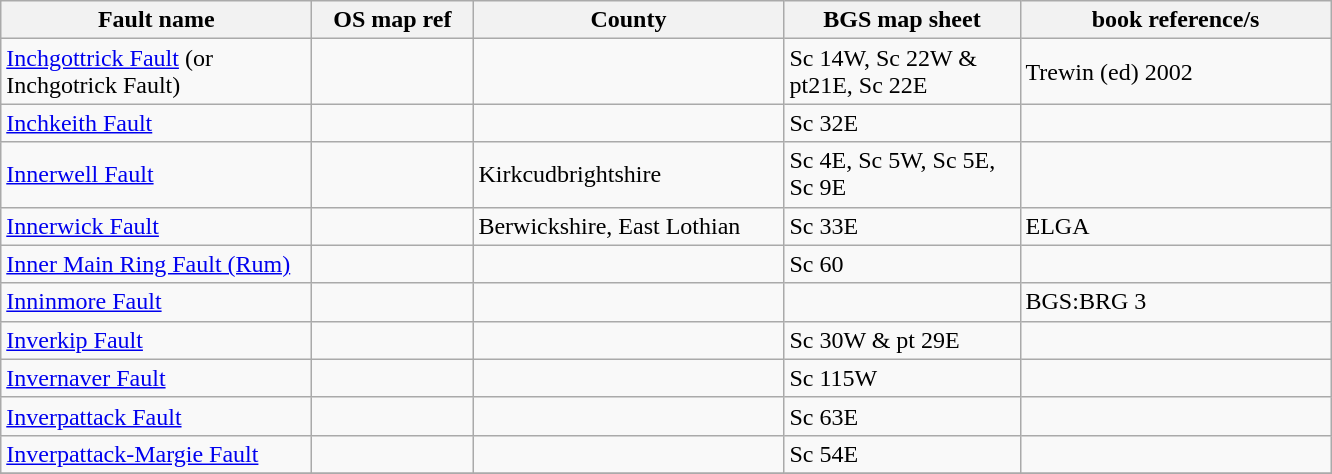<table class="wikitable">
<tr>
<th width="200pt">Fault name</th>
<th width="100pt">OS map ref</th>
<th width="200pt">County</th>
<th width="150pt">BGS map sheet</th>
<th width="200pt">book reference/s</th>
</tr>
<tr>
<td><a href='#'>Inchgottrick Fault</a> (or Inchgotrick Fault)</td>
<td></td>
<td></td>
<td>Sc 14W, Sc 22W & pt21E, Sc 22E</td>
<td>Trewin (ed) 2002</td>
</tr>
<tr>
<td><a href='#'>Inchkeith Fault</a></td>
<td></td>
<td></td>
<td>Sc 32E</td>
<td></td>
</tr>
<tr>
<td><a href='#'>Innerwell Fault</a></td>
<td></td>
<td>Kirkcudbrightshire</td>
<td>Sc 4E, Sc 5W, Sc 5E, Sc 9E</td>
<td></td>
</tr>
<tr>
<td><a href='#'>Innerwick Fault</a></td>
<td></td>
<td>Berwickshire, East Lothian</td>
<td>Sc 33E</td>
<td>ELGA</td>
</tr>
<tr>
<td><a href='#'>Inner Main Ring Fault (Rum)</a></td>
<td></td>
<td></td>
<td>Sc 60</td>
<td></td>
</tr>
<tr>
<td><a href='#'>Inninmore Fault</a></td>
<td></td>
<td></td>
<td></td>
<td>BGS:BRG 3</td>
</tr>
<tr>
<td><a href='#'>Inverkip Fault</a></td>
<td></td>
<td></td>
<td>Sc 30W & pt 29E</td>
<td></td>
</tr>
<tr>
<td><a href='#'>Invernaver Fault</a></td>
<td></td>
<td></td>
<td>Sc 115W</td>
<td></td>
</tr>
<tr>
<td><a href='#'>Inverpattack Fault</a></td>
<td></td>
<td></td>
<td>Sc 63E</td>
<td></td>
</tr>
<tr>
<td><a href='#'>Inverpattack-Margie Fault</a></td>
<td></td>
<td></td>
<td>Sc 54E</td>
<td></td>
</tr>
<tr>
</tr>
</table>
